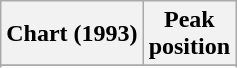<table class="wikitable sortable plainrowheaders">
<tr>
<th scope="col">Chart (1993)</th>
<th scope="col">Peak<br>position</th>
</tr>
<tr>
</tr>
<tr>
</tr>
<tr>
</tr>
<tr>
</tr>
</table>
